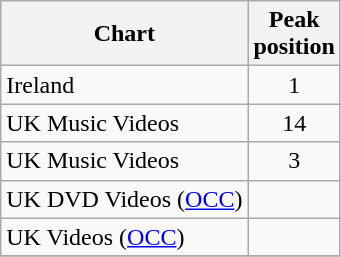<table class="wikitable">
<tr>
<th style="text-align:center;">Chart</th>
<th style="text-align:center;">Peak<br>position</th>
</tr>
<tr>
<td>Ireland</td>
<td style="text-align:center;">1</td>
</tr>
<tr>
<td>UK Music Videos</td>
<td style="text-align:center;">14</td>
</tr>
<tr>
<td>UK Music Videos</td>
<td style="text-align:center;">3</td>
</tr>
<tr>
<td>UK DVD Videos (<a href='#'>OCC</a>)</td>
<td></td>
</tr>
<tr>
<td>UK Videos (<a href='#'>OCC</a>)</td>
<td></td>
</tr>
<tr>
</tr>
</table>
